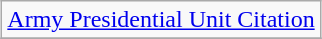<table class="wikitable" style="margin:1em auto; text-align:center;">
<tr>
<td colspan="3"><a href='#'>Army Presidential Unit Citation</a></td>
</tr>
<tr>
</tr>
</table>
